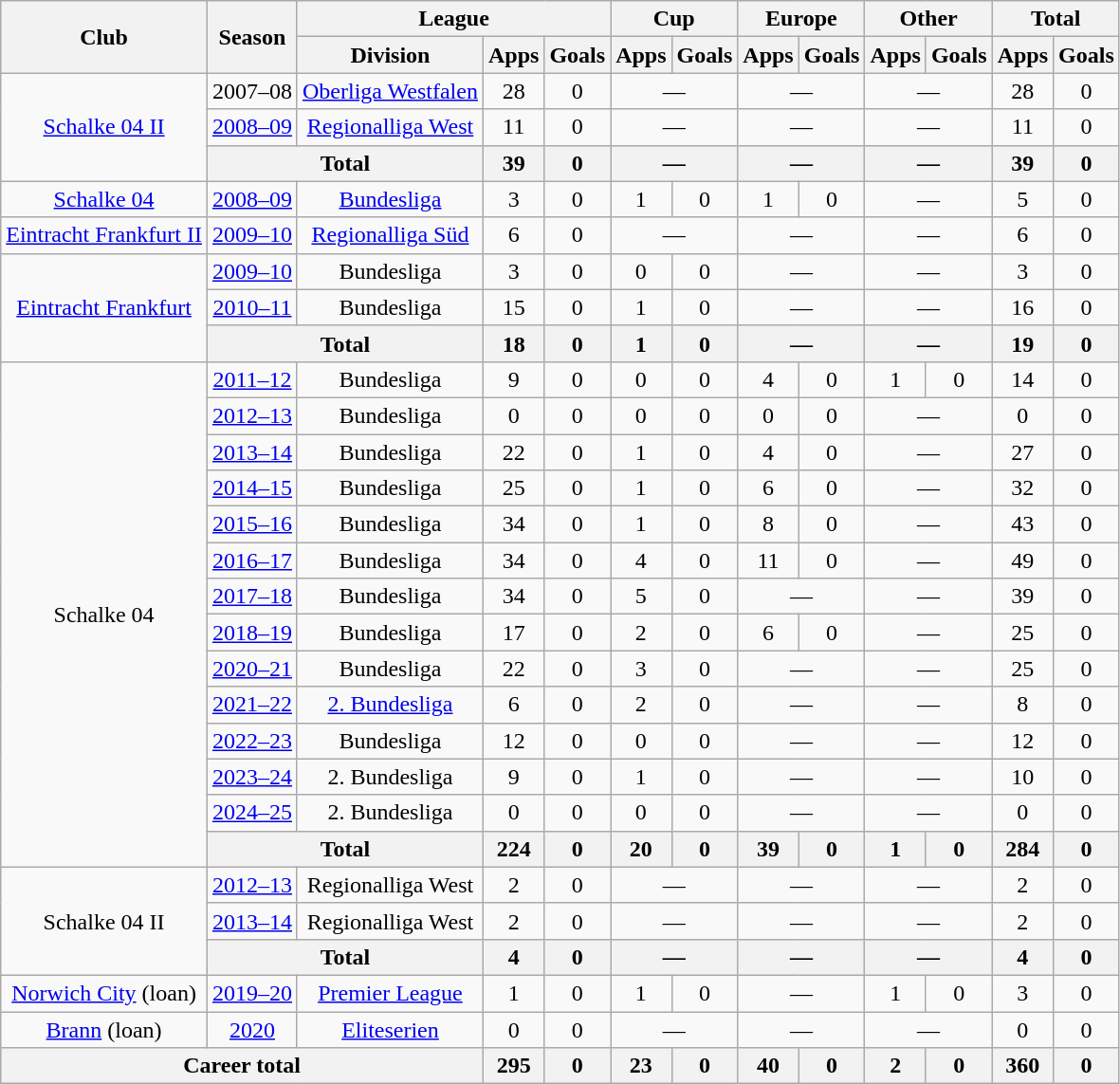<table class="wikitable" style="text-align:center">
<tr>
<th rowspan="2">Club</th>
<th rowspan="2">Season</th>
<th colspan="3">League</th>
<th colspan="2">Cup</th>
<th colspan="2">Europe</th>
<th colspan="2">Other</th>
<th colspan="2">Total</th>
</tr>
<tr>
<th>Division</th>
<th>Apps</th>
<th>Goals</th>
<th>Apps</th>
<th>Goals</th>
<th>Apps</th>
<th>Goals</th>
<th>Apps</th>
<th>Goals</th>
<th>Apps</th>
<th>Goals</th>
</tr>
<tr>
<td rowspan="3"><a href='#'>Schalke 04 II</a></td>
<td>2007–08</td>
<td><a href='#'>Oberliga Westfalen</a></td>
<td>28</td>
<td>0</td>
<td colspan="2">—</td>
<td colspan="2">—</td>
<td colspan="2">—</td>
<td>28</td>
<td>0</td>
</tr>
<tr>
<td><a href='#'>2008–09</a></td>
<td><a href='#'>Regionalliga West</a></td>
<td>11</td>
<td>0</td>
<td colspan="2">—</td>
<td colspan="2">—</td>
<td colspan="2">—</td>
<td>11</td>
<td>0</td>
</tr>
<tr>
<th colspan="2">Total</th>
<th>39</th>
<th>0</th>
<th colspan="2">—</th>
<th colspan="2">—</th>
<th colspan="2">—</th>
<th>39</th>
<th>0</th>
</tr>
<tr>
<td><a href='#'>Schalke 04</a></td>
<td><a href='#'>2008–09</a></td>
<td><a href='#'>Bundesliga</a></td>
<td>3</td>
<td>0</td>
<td>1</td>
<td>0</td>
<td>1</td>
<td>0</td>
<td colspan="2">—</td>
<td>5</td>
<td>0</td>
</tr>
<tr>
<td><a href='#'>Eintracht Frankfurt II</a></td>
<td><a href='#'>2009–10</a></td>
<td><a href='#'>Regionalliga Süd</a></td>
<td>6</td>
<td>0</td>
<td colspan=2>—</td>
<td colspan=2>—</td>
<td colspan="2">—</td>
<td>6</td>
<td>0</td>
</tr>
<tr>
<td rowspan="3"><a href='#'>Eintracht Frankfurt</a></td>
<td><a href='#'>2009–10</a></td>
<td>Bundesliga</td>
<td>3</td>
<td>0</td>
<td>0</td>
<td>0</td>
<td colspan="2">—</td>
<td colspan="2">—</td>
<td>3</td>
<td>0</td>
</tr>
<tr>
<td><a href='#'>2010–11</a></td>
<td>Bundesliga</td>
<td>15</td>
<td>0</td>
<td>1</td>
<td>0</td>
<td colspan="2">—</td>
<td colspan="2">—</td>
<td>16</td>
<td>0</td>
</tr>
<tr>
<th colspan="2">Total</th>
<th>18</th>
<th>0</th>
<th>1</th>
<th>0</th>
<th colspan="2">—</th>
<th colspan="2">—</th>
<th>19</th>
<th>0</th>
</tr>
<tr>
<td rowspan="14">Schalke 04</td>
<td><a href='#'>2011–12</a></td>
<td>Bundesliga</td>
<td>9</td>
<td>0</td>
<td>0</td>
<td>0</td>
<td>4</td>
<td>0</td>
<td>1</td>
<td>0</td>
<td>14</td>
<td>0</td>
</tr>
<tr>
<td><a href='#'>2012–13</a></td>
<td>Bundesliga</td>
<td>0</td>
<td>0</td>
<td>0</td>
<td>0</td>
<td>0</td>
<td>0</td>
<td colspan="2">—</td>
<td>0</td>
<td>0</td>
</tr>
<tr>
<td><a href='#'>2013–14</a></td>
<td>Bundesliga</td>
<td>22</td>
<td>0</td>
<td>1</td>
<td>0</td>
<td>4</td>
<td>0</td>
<td colspan="2">—</td>
<td>27</td>
<td>0</td>
</tr>
<tr>
<td><a href='#'>2014–15</a></td>
<td>Bundesliga</td>
<td>25</td>
<td>0</td>
<td>1</td>
<td>0</td>
<td>6</td>
<td>0</td>
<td colspan="2">—</td>
<td>32</td>
<td>0</td>
</tr>
<tr>
<td><a href='#'>2015–16</a></td>
<td>Bundesliga</td>
<td>34</td>
<td>0</td>
<td>1</td>
<td>0</td>
<td>8</td>
<td>0</td>
<td colspan="2">—</td>
<td>43</td>
<td>0</td>
</tr>
<tr>
<td><a href='#'>2016–17</a></td>
<td>Bundesliga</td>
<td>34</td>
<td>0</td>
<td>4</td>
<td>0</td>
<td>11</td>
<td>0</td>
<td colspan="2">—</td>
<td>49</td>
<td>0</td>
</tr>
<tr>
<td><a href='#'>2017–18</a></td>
<td>Bundesliga</td>
<td>34</td>
<td>0</td>
<td>5</td>
<td>0</td>
<td colspan="2">—</td>
<td colspan="2">—</td>
<td>39</td>
<td>0</td>
</tr>
<tr>
<td><a href='#'>2018–19</a></td>
<td>Bundesliga</td>
<td>17</td>
<td>0</td>
<td>2</td>
<td>0</td>
<td>6</td>
<td>0</td>
<td colspan="2">—</td>
<td>25</td>
<td>0</td>
</tr>
<tr>
<td><a href='#'>2020–21</a></td>
<td>Bundesliga</td>
<td>22</td>
<td>0</td>
<td>3</td>
<td>0</td>
<td colspan="2">—</td>
<td colspan="2">—</td>
<td>25</td>
<td>0</td>
</tr>
<tr>
<td><a href='#'>2021–22</a></td>
<td><a href='#'>2. Bundesliga</a></td>
<td>6</td>
<td>0</td>
<td>2</td>
<td>0</td>
<td colspan="2">—</td>
<td colspan="2">—</td>
<td>8</td>
<td>0</td>
</tr>
<tr>
<td><a href='#'>2022–23</a></td>
<td>Bundesliga</td>
<td>12</td>
<td>0</td>
<td>0</td>
<td>0</td>
<td colspan="2">—</td>
<td colspan="2">—</td>
<td>12</td>
<td>0</td>
</tr>
<tr>
<td><a href='#'>2023–24</a></td>
<td>2. Bundesliga</td>
<td>9</td>
<td>0</td>
<td>1</td>
<td>0</td>
<td colspan="2">—</td>
<td colspan="2">—</td>
<td>10</td>
<td>0</td>
</tr>
<tr>
<td><a href='#'>2024–25</a></td>
<td>2. Bundesliga</td>
<td>0</td>
<td>0</td>
<td>0</td>
<td>0</td>
<td colspan="2">—</td>
<td colspan="2">—</td>
<td>0</td>
<td>0</td>
</tr>
<tr>
<th colspan="2">Total</th>
<th>224</th>
<th>0</th>
<th>20</th>
<th>0</th>
<th>39</th>
<th>0</th>
<th>1</th>
<th>0</th>
<th>284</th>
<th>0</th>
</tr>
<tr>
<td rowspan="3">Schalke 04 II</td>
<td><a href='#'>2012–13</a></td>
<td>Regionalliga West</td>
<td>2</td>
<td>0</td>
<td colspan="2">—</td>
<td colspan="2">—</td>
<td colspan="2">—</td>
<td>2</td>
<td>0</td>
</tr>
<tr>
<td><a href='#'>2013–14</a></td>
<td>Regionalliga West</td>
<td>2</td>
<td>0</td>
<td colspan="2">—</td>
<td colspan="2">—</td>
<td colspan="2">—</td>
<td>2</td>
<td>0</td>
</tr>
<tr>
<th colspan="2">Total</th>
<th>4</th>
<th>0</th>
<th colspan="2">—</th>
<th colspan="2">—</th>
<th colspan="2">—</th>
<th>4</th>
<th>0</th>
</tr>
<tr>
<td><a href='#'>Norwich City</a> (loan)</td>
<td><a href='#'>2019–20</a></td>
<td><a href='#'>Premier League</a></td>
<td>1</td>
<td>0</td>
<td>1</td>
<td>0</td>
<td colspan="2">—</td>
<td>1</td>
<td>0</td>
<td>3</td>
<td>0</td>
</tr>
<tr>
<td><a href='#'>Brann</a> (loan)</td>
<td><a href='#'>2020</a></td>
<td><a href='#'>Eliteserien</a></td>
<td>0</td>
<td>0</td>
<td colspan="2">—</td>
<td colspan="2">—</td>
<td colspan="2">—</td>
<td>0</td>
<td>0</td>
</tr>
<tr>
<th colspan="3">Career total</th>
<th>295</th>
<th>0</th>
<th>23</th>
<th>0</th>
<th>40</th>
<th>0</th>
<th>2</th>
<th>0</th>
<th>360</th>
<th>0</th>
</tr>
</table>
